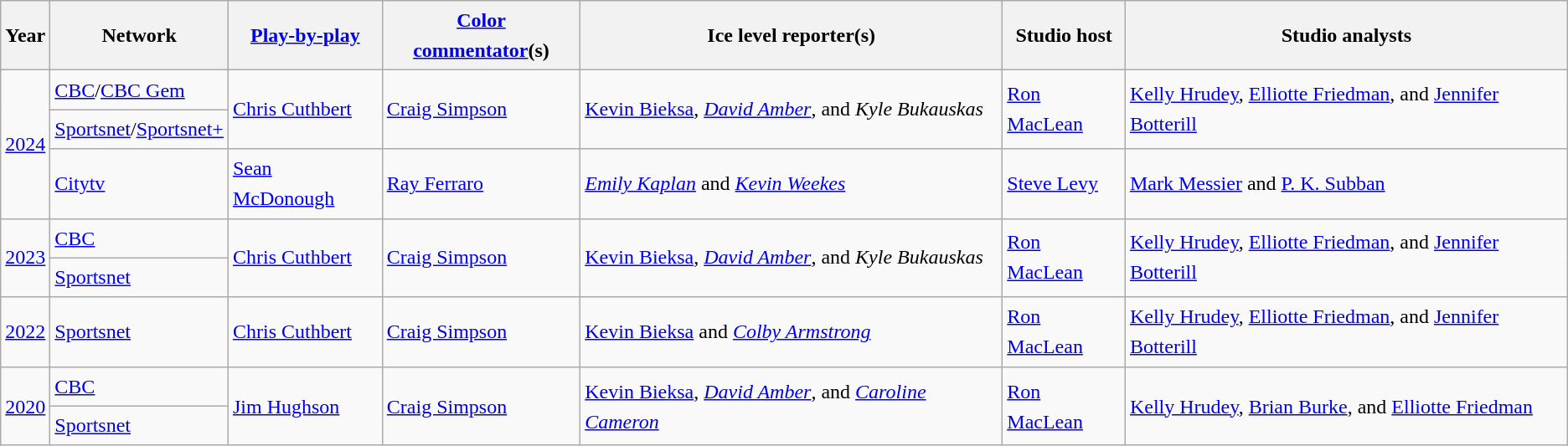<table class="wikitable sortable" style="font-size:1.00em; line-height:1.5em;">
<tr>
<th>Year</th>
<th>Network</th>
<th><a href='#'>Play-by-play</a></th>
<th><a href='#'>Color commentator</a>(s)</th>
<th>Ice level reporter(s)</th>
<th>Studio host</th>
<th>Studio analysts</th>
</tr>
<tr>
<td rowspan="3"><a href='#'>2024</a></td>
<td><a href='#'>CBC</a>/<a href='#'>CBC Gem</a></td>
<td rowspan="2"><a href='#'>Chris Cuthbert</a></td>
<td rowspan="2"><a href='#'>Craig Simpson</a></td>
<td rowspan="2"><a href='#'>Kevin Bieksa</a>, <em><a href='#'>David Amber</a></em>, and <em>Kyle Bukauskas</em></td>
<td rowspan="2"><a href='#'>Ron MacLean</a></td>
<td rowspan="2"><a href='#'>Kelly Hrudey</a>, <a href='#'>Elliotte Friedman</a>, and <a href='#'>Jennifer Botterill</a></td>
</tr>
<tr>
<td><a href='#'>Sportsnet</a>/<a href='#'>Sportsnet+</a></td>
</tr>
<tr>
<td><a href='#'>Citytv</a> </td>
<td><a href='#'>Sean McDonough</a></td>
<td><a href='#'>Ray Ferraro</a></td>
<td><em><a href='#'>Emily Kaplan</a></em> and <em><a href='#'>Kevin Weekes</a></em></td>
<td><a href='#'>Steve Levy</a></td>
<td><a href='#'>Mark Messier</a> and <a href='#'>P. K. Subban</a></td>
</tr>
<tr>
<td rowspan="2"><a href='#'>2023</a></td>
<td><a href='#'>CBC</a></td>
<td rowspan="2"><a href='#'>Chris Cuthbert</a></td>
<td rowspan="2"><a href='#'>Craig Simpson</a></td>
<td rowspan="2"><a href='#'>Kevin Bieksa</a>, <em><a href='#'>David Amber</a></em>, and <em>Kyle Bukauskas</em></td>
<td rowspan="2"><a href='#'>Ron MacLean</a></td>
<td rowspan="2"><a href='#'>Kelly Hrudey</a>, <a href='#'>Elliotte Friedman</a>, and <a href='#'>Jennifer Botterill</a></td>
</tr>
<tr>
<td><a href='#'>Sportsnet</a></td>
</tr>
<tr>
<td><a href='#'>2022</a></td>
<td><a href='#'>Sportsnet</a></td>
<td><a href='#'>Chris Cuthbert</a></td>
<td><a href='#'>Craig Simpson</a></td>
<td><a href='#'>Kevin Bieksa</a> and <em><a href='#'>Colby Armstrong</a></em></td>
<td><a href='#'>Ron MacLean</a></td>
<td><a href='#'>Kelly Hrudey</a>, <a href='#'>Elliotte Friedman</a>, and <a href='#'>Jennifer Botterill</a></td>
</tr>
<tr>
<td rowspan="2"><a href='#'>2020</a></td>
<td><a href='#'>CBC</a></td>
<td rowspan="2"><a href='#'>Jim Hughson</a></td>
<td rowspan="2"><a href='#'>Craig Simpson</a></td>
<td rowspan="2"><a href='#'>Kevin Bieksa</a>, <em><a href='#'>David Amber</a></em>, and <em><a href='#'>Caroline Cameron</a></em></td>
<td rowspan="2"><a href='#'>Ron MacLean</a></td>
<td rowspan="2"><a href='#'>Kelly Hrudey</a>, <a href='#'>Brian Burke</a>, and <a href='#'>Elliotte Friedman</a></td>
</tr>
<tr>
<td><a href='#'>Sportsnet</a></td>
</tr>
</table>
